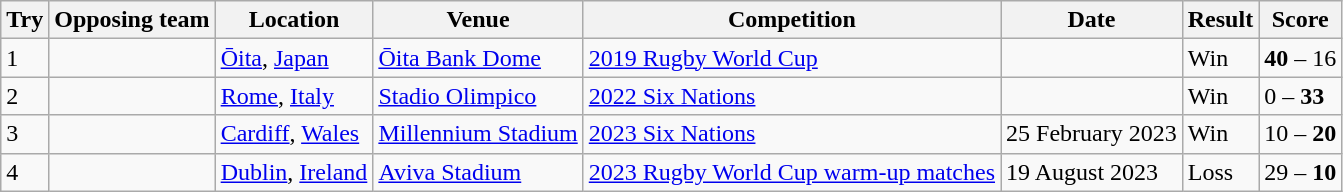<table class="wikitable" style="font-size:100%">
<tr>
<th>Try</th>
<th>Opposing team</th>
<th>Location</th>
<th>Venue</th>
<th>Competition</th>
<th>Date</th>
<th>Result</th>
<th>Score</th>
</tr>
<tr>
<td>1</td>
<td></td>
<td><a href='#'>Ōita</a>, <a href='#'>Japan</a></td>
<td><a href='#'>Ōita Bank Dome</a></td>
<td><a href='#'>2019 Rugby World Cup</a></td>
<td></td>
<td>Win</td>
<td><strong>40</strong> – 16</td>
</tr>
<tr>
<td>2</td>
<td></td>
<td><a href='#'>Rome</a>, <a href='#'>Italy</a></td>
<td><a href='#'>Stadio Olimpico</a></td>
<td><a href='#'>2022 Six Nations</a></td>
<td></td>
<td>Win</td>
<td>0 – <strong>33</strong></td>
</tr>
<tr>
<td>3</td>
<td></td>
<td><a href='#'>Cardiff</a>, <a href='#'>Wales</a></td>
<td><a href='#'>Millennium Stadium</a></td>
<td><a href='#'>2023 Six Nations</a></td>
<td>25 February 2023</td>
<td>Win</td>
<td>10 – <strong>20</strong></td>
</tr>
<tr>
<td>4</td>
<td></td>
<td><a href='#'>Dublin</a>, <a href='#'>Ireland</a></td>
<td><a href='#'>Aviva Stadium</a></td>
<td><a href='#'>2023 Rugby World Cup warm-up matches</a></td>
<td>19 August 2023</td>
<td>Loss</td>
<td>29 – <strong>10</strong></td>
</tr>
</table>
